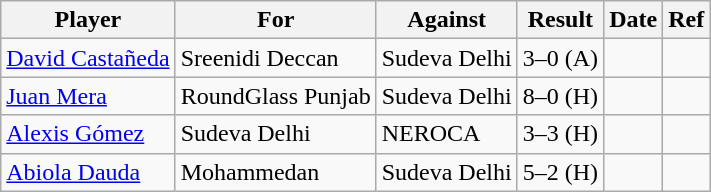<table class="wikitable">
<tr>
<th>Player</th>
<th>For</th>
<th>Against</th>
<th style="text-align:center">Result</th>
<th>Date</th>
<th>Ref</th>
</tr>
<tr>
<td> <a href='#'>David Castañeda</a></td>
<td>Sreenidi Deccan</td>
<td>Sudeva Delhi</td>
<td align="center">3–0 (A)</td>
<td></td>
<td></td>
</tr>
<tr>
<td> <a href='#'>Juan Mera</a></td>
<td>RoundGlass Punjab</td>
<td>Sudeva Delhi</td>
<td align="center">8–0 (H)</td>
<td></td>
<td></td>
</tr>
<tr>
<td> <a href='#'>Alexis Gómez</a></td>
<td>Sudeva Delhi</td>
<td>NEROCA</td>
<td align="center">3–3 (H)</td>
<td></td>
<td></td>
</tr>
<tr>
<td> <a href='#'>Abiola Dauda</a></td>
<td>Mohammedan</td>
<td>Sudeva Delhi</td>
<td align="center">5–2 (H)</td>
<td></td>
<td></td>
</tr>
</table>
